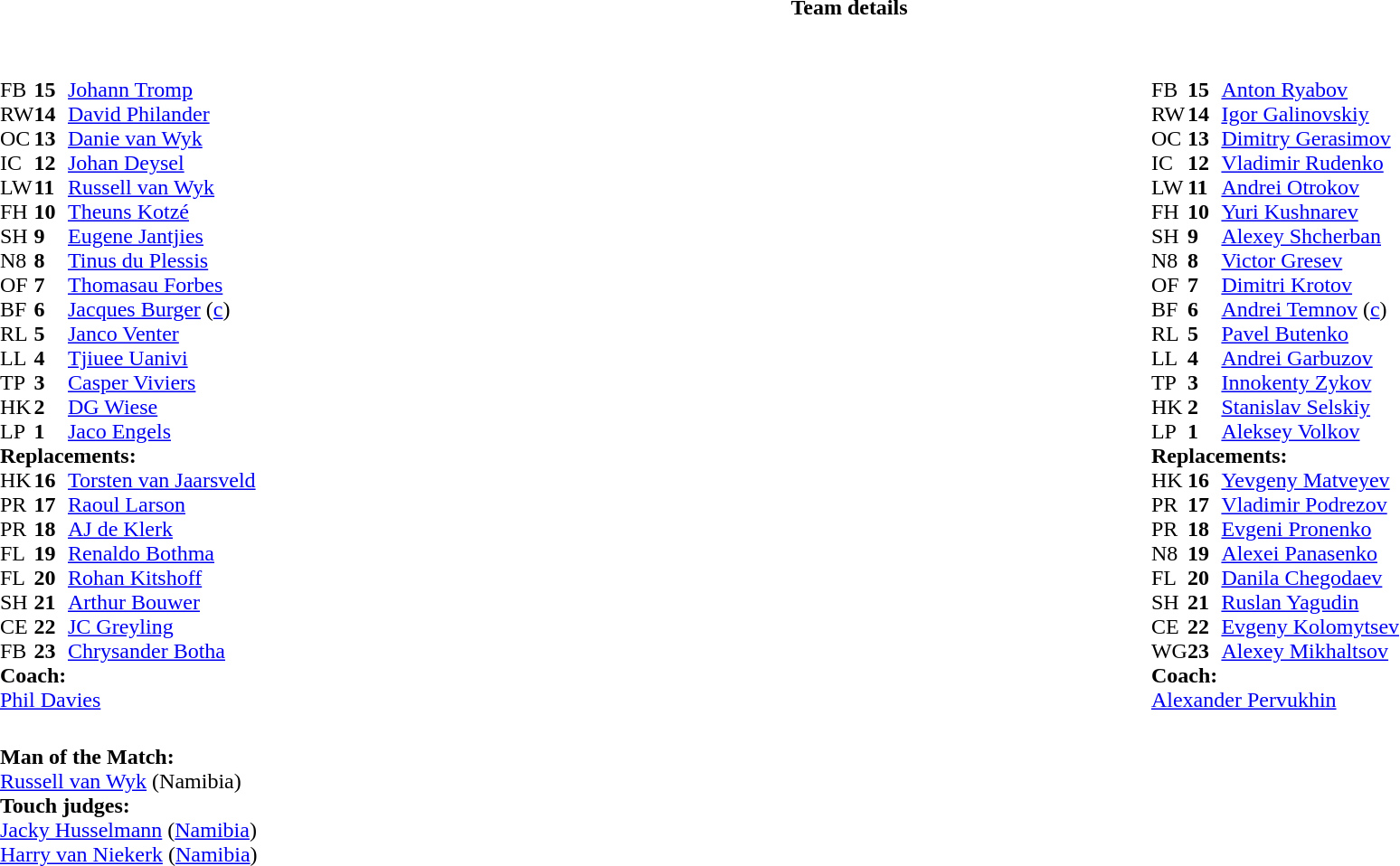<table border="0" width="100%" class="collapsible collapsed">
<tr>
<th>Team details</th>
</tr>
<tr>
<td><br><table style="width:100%;">
<tr>
<td style="vertical-align:top; width:50%"><br><table cellspacing="0" cellpadding="0">
<tr>
<th width="25"></th>
<th width="25"></th>
</tr>
<tr>
<td>FB</td>
<td><strong>15</strong></td>
<td><a href='#'>Johann Tromp</a></td>
</tr>
<tr>
<td>RW</td>
<td><strong>14</strong></td>
<td><a href='#'>David Philander</a></td>
</tr>
<tr>
<td>OC</td>
<td><strong>13</strong></td>
<td><a href='#'>Danie van Wyk</a></td>
</tr>
<tr>
<td>IC</td>
<td><strong>12</strong></td>
<td><a href='#'>Johan Deysel</a></td>
</tr>
<tr>
<td>LW</td>
<td><strong>11</strong></td>
<td><a href='#'>Russell van Wyk</a></td>
</tr>
<tr>
<td>FH</td>
<td><strong>10</strong></td>
<td><a href='#'>Theuns Kotzé</a></td>
</tr>
<tr>
<td>SH</td>
<td><strong>9</strong></td>
<td><a href='#'>Eugene Jantjies</a></td>
</tr>
<tr>
<td>N8</td>
<td><strong>8</strong></td>
<td><a href='#'>Tinus du Plessis</a></td>
</tr>
<tr>
<td>OF</td>
<td><strong>7</strong></td>
<td><a href='#'>Thomasau Forbes</a></td>
</tr>
<tr>
<td>BF</td>
<td><strong>6</strong></td>
<td><a href='#'>Jacques Burger</a> (<a href='#'>c</a>)</td>
</tr>
<tr>
<td>RL</td>
<td><strong>5</strong></td>
<td><a href='#'>Janco Venter</a></td>
</tr>
<tr>
<td>LL</td>
<td><strong>4</strong></td>
<td><a href='#'>Tjiuee Uanivi</a></td>
</tr>
<tr>
<td>TP</td>
<td><strong>3</strong></td>
<td><a href='#'>Casper Viviers</a></td>
</tr>
<tr>
<td>HK</td>
<td><strong>2</strong></td>
<td><a href='#'>DG Wiese</a></td>
</tr>
<tr>
<td>LP</td>
<td><strong>1</strong></td>
<td><a href='#'>Jaco Engels</a></td>
</tr>
<tr>
<td colspan=3><strong>Replacements:</strong></td>
</tr>
<tr>
<td>HK</td>
<td><strong>16</strong></td>
<td><a href='#'>Torsten van Jaarsveld</a></td>
</tr>
<tr>
<td>PR</td>
<td><strong>17</strong></td>
<td><a href='#'>Raoul Larson</a></td>
</tr>
<tr>
<td>PR</td>
<td><strong>18</strong></td>
<td><a href='#'>AJ de Klerk</a></td>
</tr>
<tr>
<td>FL</td>
<td><strong>19</strong></td>
<td><a href='#'>Renaldo Bothma</a></td>
</tr>
<tr>
<td>FL</td>
<td><strong>20</strong></td>
<td><a href='#'>Rohan Kitshoff</a></td>
</tr>
<tr>
<td>SH</td>
<td><strong>21</strong></td>
<td><a href='#'>Arthur Bouwer</a></td>
</tr>
<tr>
<td>CE</td>
<td><strong>22</strong></td>
<td><a href='#'>JC Greyling</a></td>
</tr>
<tr>
<td>FB</td>
<td><strong>23</strong></td>
<td><a href='#'>Chrysander Botha</a></td>
</tr>
<tr>
<td colspan=3><strong>Coach:</strong></td>
</tr>
<tr>
<td colspan="4"> <a href='#'>Phil Davies</a></td>
</tr>
</table>
</td>
<td style="vertical-align:top; width:50%"><br><table cellspacing="0" cellpadding="0" style="margin:auto">
<tr>
<th width="25"></th>
<th width="25"></th>
</tr>
<tr>
<td>FB</td>
<td><strong>15</strong></td>
<td><a href='#'>Anton Ryabov</a></td>
</tr>
<tr>
<td>RW</td>
<td><strong>14</strong></td>
<td><a href='#'>Igor Galinovskiy</a></td>
</tr>
<tr>
<td>OC</td>
<td><strong>13</strong></td>
<td><a href='#'>Dimitry Gerasimov</a></td>
</tr>
<tr>
<td>IC</td>
<td><strong>12</strong></td>
<td><a href='#'>Vladimir Rudenko</a></td>
</tr>
<tr>
<td>LW</td>
<td><strong>11</strong></td>
<td><a href='#'>Andrei Otrokov</a></td>
</tr>
<tr>
<td>FH</td>
<td><strong>10</strong></td>
<td><a href='#'>Yuri Kushnarev</a></td>
</tr>
<tr>
<td>SH</td>
<td><strong>9</strong></td>
<td><a href='#'>Alexey Shcherban</a></td>
</tr>
<tr>
<td>N8</td>
<td><strong>8</strong></td>
<td><a href='#'>Victor Gresev</a></td>
</tr>
<tr>
<td>OF</td>
<td><strong>7</strong></td>
<td><a href='#'>Dimitri Krotov</a></td>
</tr>
<tr>
<td>BF</td>
<td><strong>6</strong></td>
<td><a href='#'>Andrei Temnov</a> (<a href='#'>c</a>)</td>
</tr>
<tr>
<td>RL</td>
<td><strong>5</strong></td>
<td><a href='#'>Pavel Butenko</a></td>
</tr>
<tr>
<td>LL</td>
<td><strong>4</strong></td>
<td><a href='#'>Andrei Garbuzov</a></td>
</tr>
<tr>
<td>TP</td>
<td><strong>3</strong></td>
<td><a href='#'>Innokenty Zykov</a></td>
</tr>
<tr>
<td>HK</td>
<td><strong>2</strong></td>
<td><a href='#'>Stanislav Selskiy</a></td>
</tr>
<tr>
<td>LP</td>
<td><strong>1</strong></td>
<td><a href='#'>Aleksey Volkov</a></td>
</tr>
<tr>
<td colspan=3><strong>Replacements:</strong></td>
</tr>
<tr>
<td>HK</td>
<td><strong>16</strong></td>
<td><a href='#'>Yevgeny Matveyev</a></td>
</tr>
<tr>
<td>PR</td>
<td><strong>17</strong></td>
<td><a href='#'>Vladimir Podrezov</a></td>
</tr>
<tr>
<td>PR</td>
<td><strong>18</strong></td>
<td><a href='#'>Evgeni Pronenko</a></td>
</tr>
<tr>
<td>N8</td>
<td><strong>19</strong></td>
<td><a href='#'>Alexei Panasenko</a></td>
</tr>
<tr>
<td>FL</td>
<td><strong>20</strong></td>
<td><a href='#'>Danila Chegodaev</a></td>
</tr>
<tr>
<td>SH</td>
<td><strong>21</strong></td>
<td><a href='#'>Ruslan Yagudin</a></td>
</tr>
<tr>
<td>CE</td>
<td><strong>22</strong></td>
<td><a href='#'>Evgeny Kolomytsev</a></td>
</tr>
<tr>
<td>WG</td>
<td><strong>23</strong></td>
<td><a href='#'>Alexey Mikhaltsov</a></td>
</tr>
<tr>
<td colspan=3><strong>Coach:</strong></td>
</tr>
<tr>
<td colspan="4"> <a href='#'>Alexander Pervukhin</a></td>
</tr>
</table>
</td>
</tr>
</table>
<table style="width:100%">
<tr>
<td><br><strong>Man of the Match:</strong>
<br><a href='#'>Russell van Wyk</a> (Namibia)<br><strong>Touch judges:</strong>
<br><a href='#'>Jacky Husselmann</a> (<a href='#'>Namibia</a>)
<br><a href='#'>Harry van Niekerk</a> (<a href='#'>Namibia</a>)</td>
</tr>
</table>
</td>
</tr>
</table>
